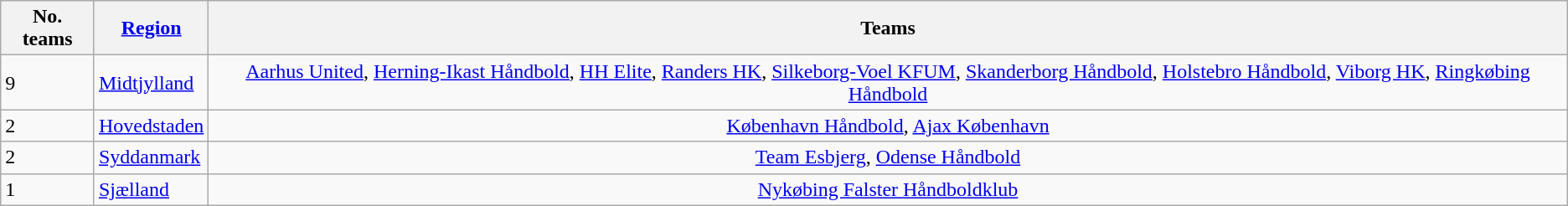<table class="wikitable">
<tr>
<th>No. teams</th>
<th><a href='#'>Region</a></th>
<th>Teams</th>
</tr>
<tr>
<td rowspan=1>9</td>
<td><a href='#'>Midtjylland</a></td>
<td align=center><a href='#'>Aarhus United</a>, <a href='#'>Herning-Ikast Håndbold</a>, <a href='#'>HH Elite</a>, <a href='#'>Randers HK</a>, <a href='#'>Silkeborg-Voel KFUM</a>, <a href='#'>Skanderborg Håndbold</a>, <a href='#'>Holstebro Håndbold</a>, <a href='#'>Viborg HK</a>, <a href='#'>Ringkøbing Håndbold</a></td>
</tr>
<tr>
<td rowspan=1>2</td>
<td><a href='#'>Hovedstaden</a></td>
<td align=center><a href='#'>København Håndbold</a>, <a href='#'>Ajax København</a></td>
</tr>
<tr>
<td rowspan=1>2</td>
<td><a href='#'>Syddanmark</a></td>
<td align=center><a href='#'>Team Esbjerg</a>, <a href='#'>Odense Håndbold</a></td>
</tr>
<tr>
<td rowspan=1>1</td>
<td><a href='#'>Sjælland</a></td>
<td align=center><a href='#'>Nykøbing Falster Håndboldklub</a></td>
</tr>
</table>
